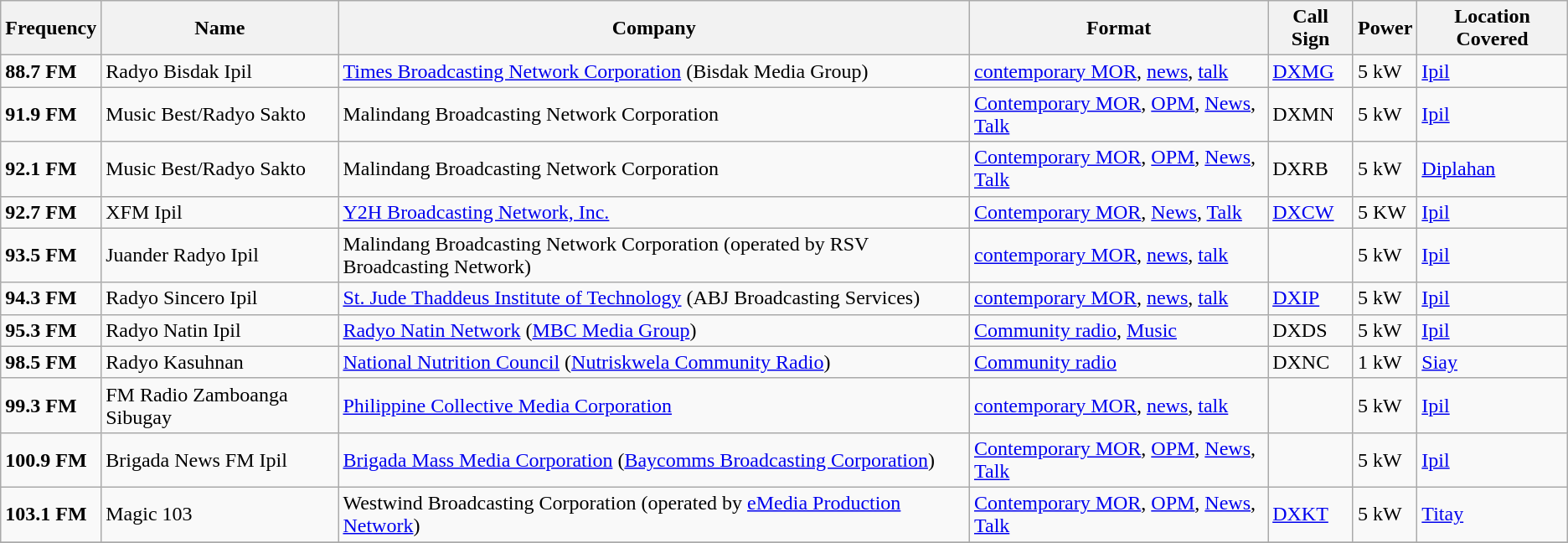<table class="sortable wikitable">
<tr>
<th>Frequency</th>
<th>Name</th>
<th>Company</th>
<th>Format</th>
<th>Call Sign</th>
<th>Power</th>
<th>Location Covered</th>
</tr>
<tr>
<td><strong>88.7 FM</strong></td>
<td>Radyo Bisdak Ipil</td>
<td><a href='#'>Times Broadcasting Network Corporation</a> (Bisdak Media Group)</td>
<td><a href='#'>contemporary MOR</a>, <a href='#'>news</a>, <a href='#'>talk</a></td>
<td><a href='#'>DXMG</a></td>
<td>5 kW</td>
<td><a href='#'>Ipil</a></td>
</tr>
<tr>
<td><strong>91.9 FM</strong></td>
<td>Music Best/Radyo Sakto</td>
<td>Malindang Broadcasting Network Corporation</td>
<td><a href='#'>Contemporary MOR</a>, <a href='#'>OPM</a>, <a href='#'>News</a>, <a href='#'>Talk</a></td>
<td>DXMN</td>
<td>5 kW</td>
<td><a href='#'>Ipil</a></td>
</tr>
<tr>
<td><strong>92.1 FM</strong></td>
<td>Music Best/Radyo Sakto</td>
<td>Malindang Broadcasting Network Corporation</td>
<td><a href='#'>Contemporary MOR</a>, <a href='#'>OPM</a>, <a href='#'>News</a>, <a href='#'>Talk</a></td>
<td>DXRB</td>
<td>5 kW</td>
<td><a href='#'>Diplahan</a></td>
</tr>
<tr>
<td><strong>92.7 FM</strong></td>
<td>XFM Ipil</td>
<td><a href='#'>Y2H Broadcasting Network, Inc.</a></td>
<td><a href='#'>Contemporary MOR</a>, <a href='#'>News</a>, <a href='#'>Talk</a></td>
<td><a href='#'>DXCW</a></td>
<td>5 KW</td>
<td><a href='#'>Ipil</a></td>
</tr>
<tr>
<td><strong>93.5 FM</strong></td>
<td>Juander Radyo Ipil</td>
<td>Malindang Broadcasting Network Corporation (operated by RSV Broadcasting Network)</td>
<td><a href='#'>contemporary MOR</a>, <a href='#'>news</a>, <a href='#'>talk</a></td>
<td></td>
<td>5 kW</td>
<td><a href='#'>Ipil</a></td>
</tr>
<tr>
<td><strong>94.3 FM</strong></td>
<td>Radyo Sincero Ipil</td>
<td><a href='#'>St. Jude Thaddeus Institute of Technology</a> (ABJ Broadcasting Services)</td>
<td><a href='#'>contemporary MOR</a>, <a href='#'>news</a>, <a href='#'>talk</a></td>
<td><a href='#'>DXIP</a></td>
<td>5 kW</td>
<td><a href='#'>Ipil</a></td>
</tr>
<tr>
<td><strong>95.3 FM</strong></td>
<td>Radyo Natin Ipil</td>
<td><a href='#'>Radyo Natin Network</a> (<a href='#'>MBC Media Group</a>)</td>
<td><a href='#'>Community radio</a>, <a href='#'>Music</a></td>
<td>DXDS</td>
<td>5 kW</td>
<td><a href='#'>Ipil</a></td>
</tr>
<tr>
<td><strong>98.5 FM</strong></td>
<td>Radyo Kasuhnan</td>
<td><a href='#'>National Nutrition Council</a> (<a href='#'>Nutriskwela Community Radio</a>)</td>
<td><a href='#'>Community radio</a></td>
<td>DXNC</td>
<td>1 kW</td>
<td><a href='#'>Siay</a></td>
</tr>
<tr>
<td><strong>99.3 FM</strong></td>
<td>FM Radio Zamboanga Sibugay</td>
<td><a href='#'>Philippine Collective Media Corporation</a></td>
<td><a href='#'>contemporary MOR</a>, <a href='#'>news</a>, <a href='#'>talk</a></td>
<td></td>
<td>5 kW</td>
<td><a href='#'>Ipil</a></td>
</tr>
<tr>
<td><strong>100.9 FM</strong></td>
<td>Brigada News FM Ipil</td>
<td><a href='#'>Brigada Mass Media Corporation</a> (<a href='#'>Baycomms Broadcasting Corporation</a>)</td>
<td><a href='#'>Contemporary MOR</a>, <a href='#'>OPM</a>, <a href='#'>News</a>, <a href='#'>Talk</a></td>
<td></td>
<td>5 kW</td>
<td><a href='#'>Ipil</a></td>
</tr>
<tr>
<td><strong>103.1 FM</strong></td>
<td>Magic 103</td>
<td>Westwind Broadcasting Corporation (operated by <a href='#'>eMedia Production Network</a>)</td>
<td><a href='#'>Contemporary MOR</a>, <a href='#'>OPM</a>, <a href='#'>News</a>, <a href='#'>Talk</a></td>
<td><a href='#'>DXKT</a></td>
<td>5 kW</td>
<td><a href='#'>Titay</a></td>
</tr>
<tr>
</tr>
</table>
